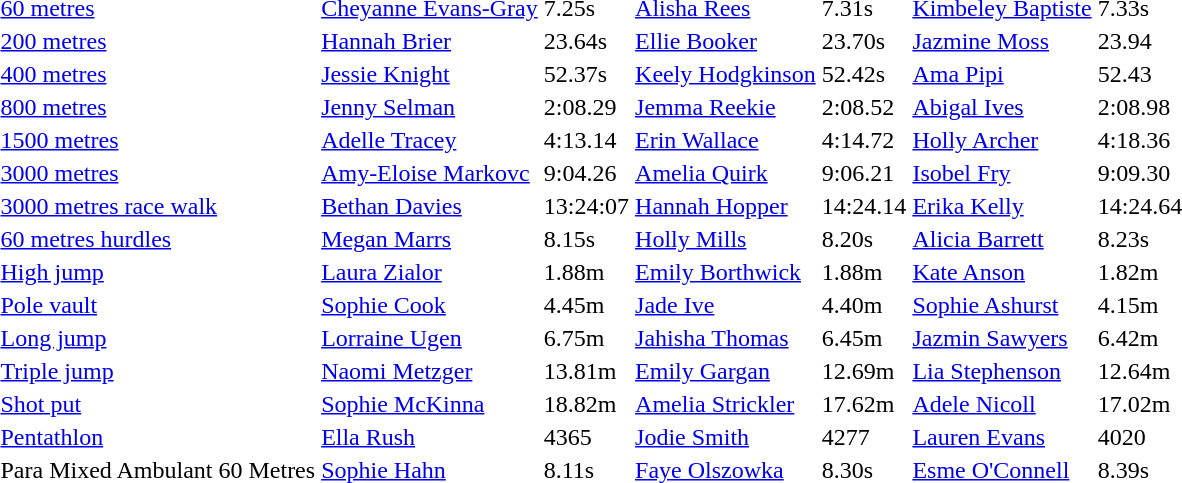<table>
<tr>
<td><a href='#'>60 metres</a></td>
<td><a href='#'>Cheyanne Evans-Gray</a></td>
<td>7.25s</td>
<td><a href='#'>Alisha Rees</a></td>
<td>7.31s </td>
<td><a href='#'>Kimbeley Baptiste</a></td>
<td>7.33s</td>
</tr>
<tr>
<td><a href='#'>200 metres</a></td>
<td><a href='#'>Hannah Brier</a></td>
<td>23.64s </td>
<td><a href='#'>Ellie Booker</a></td>
<td>23.70s </td>
<td><a href='#'>Jazmine Moss</a></td>
<td>23.94</td>
</tr>
<tr>
<td><a href='#'>400 metres</a></td>
<td><a href='#'>Jessie Knight</a></td>
<td>52.37s</td>
<td><a href='#'>Keely Hodgkinson</a></td>
<td>52.42s </td>
<td><a href='#'>Ama Pipi</a></td>
<td>52.43</td>
</tr>
<tr>
<td><a href='#'>800 metres</a></td>
<td><a href='#'>Jenny Selman</a></td>
<td>2:08.29</td>
<td><a href='#'>Jemma Reekie</a></td>
<td>2:08.52</td>
<td><a href='#'>Abigal Ives</a></td>
<td>2:08.98</td>
</tr>
<tr>
<td><a href='#'>1500 metres</a></td>
<td><a href='#'>Adelle Tracey</a></td>
<td>4:13.14</td>
<td><a href='#'>Erin Wallace</a></td>
<td>4:14.72</td>
<td><a href='#'>Holly Archer</a></td>
<td>4:18.36</td>
</tr>
<tr>
<td><a href='#'>3000 metres</a></td>
<td><a href='#'>Amy-Eloise Markovc</a></td>
<td>9:04.26</td>
<td><a href='#'>Amelia Quirk</a></td>
<td>9:06.21 </td>
<td><a href='#'>Isobel Fry</a></td>
<td>9:09.30</td>
</tr>
<tr>
<td><a href='#'>3000 metres race walk</a></td>
<td><a href='#'>Bethan Davies</a></td>
<td>13:24:07 </td>
<td><a href='#'>Hannah Hopper</a></td>
<td>14:24.14 </td>
<td><a href='#'>Erika Kelly</a></td>
<td>14:24.64 </td>
</tr>
<tr>
<td><a href='#'>60 metres hurdles</a></td>
<td><a href='#'>Megan Marrs</a></td>
<td>8.15s </td>
<td><a href='#'>Holly Mills</a></td>
<td>8.20s</td>
<td><a href='#'>Alicia Barrett</a></td>
<td>8.23s</td>
</tr>
<tr>
<td><a href='#'>High jump</a></td>
<td><a href='#'>Laura Zialor</a></td>
<td>1.88m</td>
<td><a href='#'>Emily Borthwick</a></td>
<td>1.88m</td>
<td><a href='#'>Kate Anson</a></td>
<td>1.82m </td>
</tr>
<tr>
<td><a href='#'>Pole vault</a></td>
<td><a href='#'>Sophie Cook</a></td>
<td>4.45m </td>
<td><a href='#'>Jade Ive</a></td>
<td>4.40m </td>
<td><a href='#'>Sophie Ashurst</a></td>
<td>4.15m </td>
</tr>
<tr>
<td><a href='#'>Long jump</a></td>
<td><a href='#'>Lorraine Ugen</a></td>
<td>6.75m </td>
<td><a href='#'>Jahisha Thomas</a></td>
<td>6.45m</td>
<td><a href='#'>Jazmin Sawyers</a></td>
<td>6.42m</td>
</tr>
<tr>
<td><a href='#'>Triple jump</a></td>
<td><a href='#'>Naomi Metzger</a></td>
<td>13.81m</td>
<td><a href='#'>Emily Gargan</a></td>
<td>12.69m </td>
<td><a href='#'>Lia Stephenson</a></td>
<td>12.64m </td>
</tr>
<tr>
<td><a href='#'>Shot put</a></td>
<td><a href='#'>Sophie McKinna</a></td>
<td>18.82m </td>
<td><a href='#'>Amelia Strickler</a></td>
<td>17.62m </td>
<td><a href='#'>Adele Nicoll</a></td>
<td>17.02m </td>
</tr>
<tr>
<td><a href='#'>Pentathlon</a></td>
<td><a href='#'>Ella Rush</a></td>
<td>4365 </td>
<td><a href='#'>Jodie Smith</a></td>
<td>4277 </td>
<td><a href='#'>Lauren Evans</a></td>
<td>4020 </td>
</tr>
<tr>
<td>Para Mixed Ambulant 60 Metres</td>
<td><a href='#'>Sophie Hahn</a></td>
<td>8.11s </td>
<td><a href='#'>Faye Olszowka</a></td>
<td>8.30s</td>
<td><a href='#'>Esme O'Connell</a></td>
<td>8.39s </td>
</tr>
</table>
